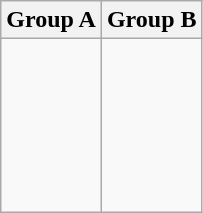<table class=wikitable width= style="font-size:;">
<tr>
<th width=>Group A</th>
<th width=>Group B</th>
</tr>
<tr>
<td><br><br>
<br>
<br>
<br>
<br></td>
<td><br><br>
<br>
<br>
<br>
<br></td>
</tr>
</table>
